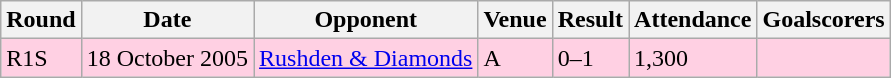<table class="wikitable">
<tr>
<th>Round</th>
<th>Date</th>
<th>Opponent</th>
<th>Venue</th>
<th>Result</th>
<th>Attendance</th>
<th>Goalscorers</th>
</tr>
<tr style="background-color: #ffd0e3;">
<td>R1S</td>
<td>18 October 2005</td>
<td><a href='#'>Rushden & Diamonds</a></td>
<td>A</td>
<td>0–1</td>
<td>1,300</td>
<td></td>
</tr>
</table>
